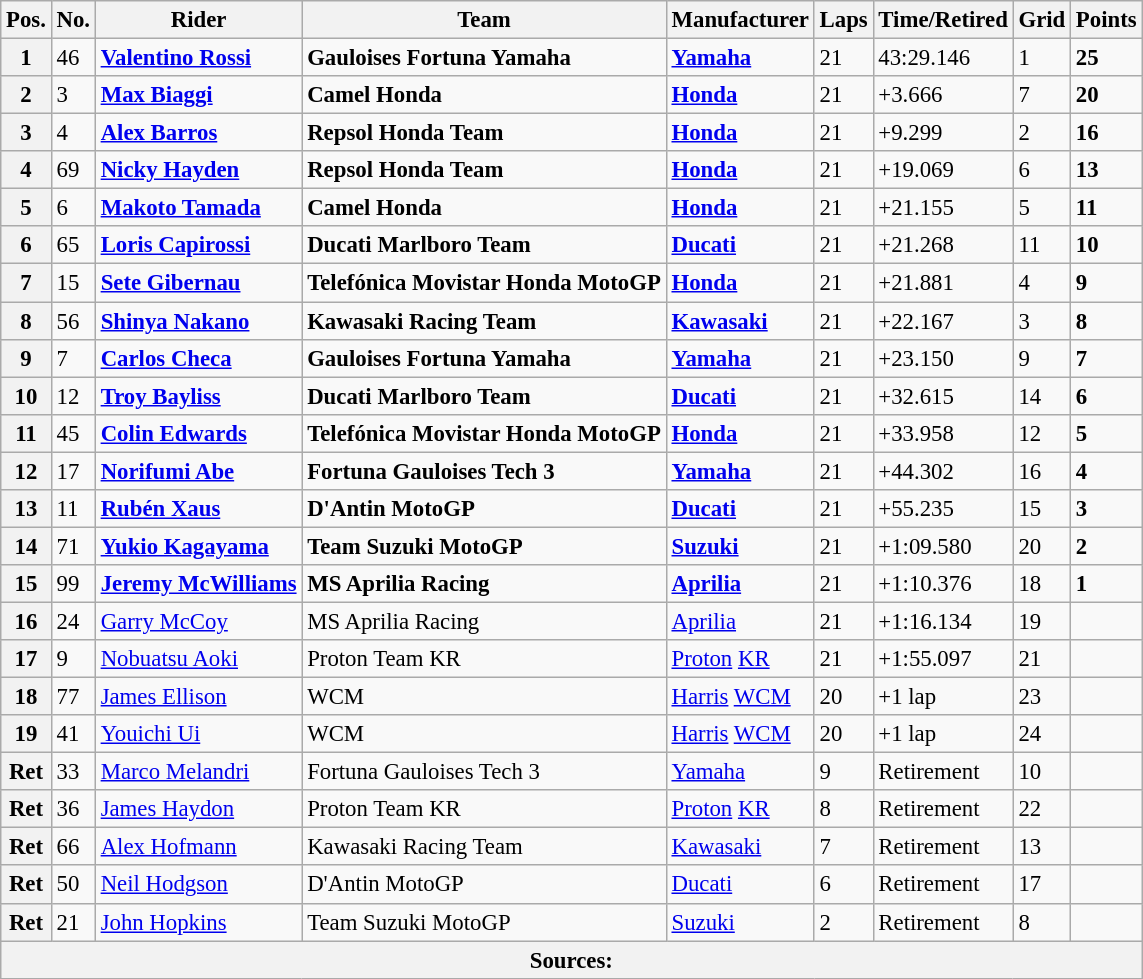<table class="wikitable" style="font-size: 95%;">
<tr>
<th>Pos.</th>
<th>No.</th>
<th>Rider</th>
<th>Team</th>
<th>Manufacturer</th>
<th>Laps</th>
<th>Time/Retired</th>
<th>Grid</th>
<th>Points</th>
</tr>
<tr>
<th>1</th>
<td>46</td>
<td> <strong><a href='#'>Valentino Rossi</a></strong></td>
<td><strong>Gauloises Fortuna Yamaha</strong></td>
<td><strong><a href='#'>Yamaha</a></strong></td>
<td>21</td>
<td>43:29.146</td>
<td>1</td>
<td><strong>25</strong></td>
</tr>
<tr>
<th>2</th>
<td>3</td>
<td> <strong><a href='#'>Max Biaggi</a></strong></td>
<td><strong>Camel Honda</strong></td>
<td><strong><a href='#'>Honda</a></strong></td>
<td>21</td>
<td>+3.666</td>
<td>7</td>
<td><strong>20</strong></td>
</tr>
<tr>
<th>3</th>
<td>4</td>
<td> <strong><a href='#'>Alex Barros</a></strong></td>
<td><strong>Repsol Honda Team</strong></td>
<td><strong><a href='#'>Honda</a></strong></td>
<td>21</td>
<td>+9.299</td>
<td>2</td>
<td><strong>16</strong></td>
</tr>
<tr>
<th>4</th>
<td>69</td>
<td> <strong><a href='#'>Nicky Hayden</a></strong></td>
<td><strong>Repsol Honda Team</strong></td>
<td><strong><a href='#'>Honda</a></strong></td>
<td>21</td>
<td>+19.069</td>
<td>6</td>
<td><strong>13</strong></td>
</tr>
<tr>
<th>5</th>
<td>6</td>
<td> <strong><a href='#'>Makoto Tamada</a></strong></td>
<td><strong>Camel Honda</strong></td>
<td><strong><a href='#'>Honda</a></strong></td>
<td>21</td>
<td>+21.155</td>
<td>5</td>
<td><strong>11</strong></td>
</tr>
<tr>
<th>6</th>
<td>65</td>
<td> <strong><a href='#'>Loris Capirossi</a></strong></td>
<td><strong>Ducati Marlboro Team</strong></td>
<td><strong><a href='#'>Ducati</a></strong></td>
<td>21</td>
<td>+21.268</td>
<td>11</td>
<td><strong>10</strong></td>
</tr>
<tr>
<th>7</th>
<td>15</td>
<td> <strong><a href='#'>Sete Gibernau</a></strong></td>
<td><strong>Telefónica Movistar Honda MotoGP</strong></td>
<td><strong><a href='#'>Honda</a></strong></td>
<td>21</td>
<td>+21.881</td>
<td>4</td>
<td><strong>9</strong></td>
</tr>
<tr>
<th>8</th>
<td>56</td>
<td> <strong><a href='#'>Shinya Nakano</a></strong></td>
<td><strong>Kawasaki Racing Team</strong></td>
<td><strong><a href='#'>Kawasaki</a></strong></td>
<td>21</td>
<td>+22.167</td>
<td>3</td>
<td><strong>8</strong></td>
</tr>
<tr>
<th>9</th>
<td>7</td>
<td> <strong><a href='#'>Carlos Checa</a></strong></td>
<td><strong>Gauloises Fortuna Yamaha</strong></td>
<td><strong><a href='#'>Yamaha</a></strong></td>
<td>21</td>
<td>+23.150</td>
<td>9</td>
<td><strong>7</strong></td>
</tr>
<tr>
<th>10</th>
<td>12</td>
<td> <strong><a href='#'>Troy Bayliss</a></strong></td>
<td><strong>Ducati Marlboro Team</strong></td>
<td><strong><a href='#'>Ducati</a></strong></td>
<td>21</td>
<td>+32.615</td>
<td>14</td>
<td><strong>6</strong></td>
</tr>
<tr>
<th>11</th>
<td>45</td>
<td> <strong><a href='#'>Colin Edwards</a></strong></td>
<td><strong>Telefónica Movistar Honda MotoGP</strong></td>
<td><strong><a href='#'>Honda</a></strong></td>
<td>21</td>
<td>+33.958</td>
<td>12</td>
<td><strong>5</strong></td>
</tr>
<tr>
<th>12</th>
<td>17</td>
<td> <strong><a href='#'>Norifumi Abe</a></strong></td>
<td><strong>Fortuna Gauloises Tech 3</strong></td>
<td><strong><a href='#'>Yamaha</a></strong></td>
<td>21</td>
<td>+44.302</td>
<td>16</td>
<td><strong>4</strong></td>
</tr>
<tr>
<th>13</th>
<td>11</td>
<td> <strong><a href='#'>Rubén Xaus</a></strong></td>
<td><strong>D'Antin MotoGP</strong></td>
<td><strong><a href='#'>Ducati</a></strong></td>
<td>21</td>
<td>+55.235</td>
<td>15</td>
<td><strong>3</strong></td>
</tr>
<tr>
<th>14</th>
<td>71</td>
<td> <strong><a href='#'>Yukio Kagayama</a></strong></td>
<td><strong>Team Suzuki MotoGP</strong></td>
<td><strong><a href='#'>Suzuki</a></strong></td>
<td>21</td>
<td>+1:09.580</td>
<td>20</td>
<td><strong>2</strong></td>
</tr>
<tr>
<th>15</th>
<td>99</td>
<td> <strong><a href='#'>Jeremy McWilliams</a></strong></td>
<td><strong>MS Aprilia Racing</strong></td>
<td><strong><a href='#'>Aprilia</a></strong></td>
<td>21</td>
<td>+1:10.376</td>
<td>18</td>
<td><strong>1</strong></td>
</tr>
<tr>
<th>16</th>
<td>24</td>
<td> <a href='#'>Garry McCoy</a></td>
<td>MS Aprilia Racing</td>
<td><a href='#'>Aprilia</a></td>
<td>21</td>
<td>+1:16.134</td>
<td>19</td>
<td></td>
</tr>
<tr>
<th>17</th>
<td>9</td>
<td> <a href='#'>Nobuatsu Aoki</a></td>
<td>Proton Team KR</td>
<td><a href='#'>Proton</a> <a href='#'>KR</a></td>
<td>21</td>
<td>+1:55.097</td>
<td>21</td>
<td></td>
</tr>
<tr>
<th>18</th>
<td>77</td>
<td> <a href='#'>James Ellison</a></td>
<td>WCM</td>
<td><a href='#'>Harris</a> <a href='#'>WCM</a></td>
<td>20</td>
<td>+1 lap</td>
<td>23</td>
<td></td>
</tr>
<tr>
<th>19</th>
<td>41</td>
<td> <a href='#'>Youichi Ui</a></td>
<td>WCM</td>
<td><a href='#'>Harris</a> <a href='#'>WCM</a></td>
<td>20</td>
<td>+1 lap</td>
<td>24</td>
<td></td>
</tr>
<tr>
<th>Ret</th>
<td>33</td>
<td> <a href='#'>Marco Melandri</a></td>
<td>Fortuna Gauloises Tech 3</td>
<td><a href='#'>Yamaha</a></td>
<td>9</td>
<td>Retirement</td>
<td>10</td>
<td></td>
</tr>
<tr>
<th>Ret</th>
<td>36</td>
<td> <a href='#'>James Haydon</a></td>
<td>Proton Team KR</td>
<td><a href='#'>Proton</a> <a href='#'>KR</a></td>
<td>8</td>
<td>Retirement</td>
<td>22</td>
<td></td>
</tr>
<tr>
<th>Ret</th>
<td>66</td>
<td> <a href='#'>Alex Hofmann</a></td>
<td>Kawasaki Racing Team</td>
<td><a href='#'>Kawasaki</a></td>
<td>7</td>
<td>Retirement</td>
<td>13</td>
<td></td>
</tr>
<tr>
<th>Ret</th>
<td>50</td>
<td> <a href='#'>Neil Hodgson</a></td>
<td>D'Antin MotoGP</td>
<td><a href='#'>Ducati</a></td>
<td>6</td>
<td>Retirement</td>
<td>17</td>
<td></td>
</tr>
<tr>
<th>Ret</th>
<td>21</td>
<td> <a href='#'>John Hopkins</a></td>
<td>Team Suzuki MotoGP</td>
<td><a href='#'>Suzuki</a></td>
<td>2</td>
<td>Retirement</td>
<td>8</td>
<td></td>
</tr>
<tr>
<th colspan=9>Sources: </th>
</tr>
</table>
